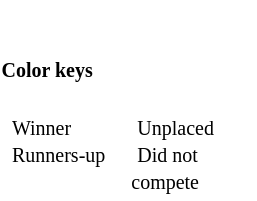<table class="floatright">
<tr>
<td style="background-color:white;"><br>






<br><small><strong>Color keys</strong></small><table>
<tr>
<td valign="top" width=50%><br> <small>Winner</small><br> <small>Runners-up</small></td>
<td valign="top" width=50%><br> <small>Unplaced</small><br> <small>Did not compete</small></td>
</tr>
</table>
</td>
</tr>
</table>
